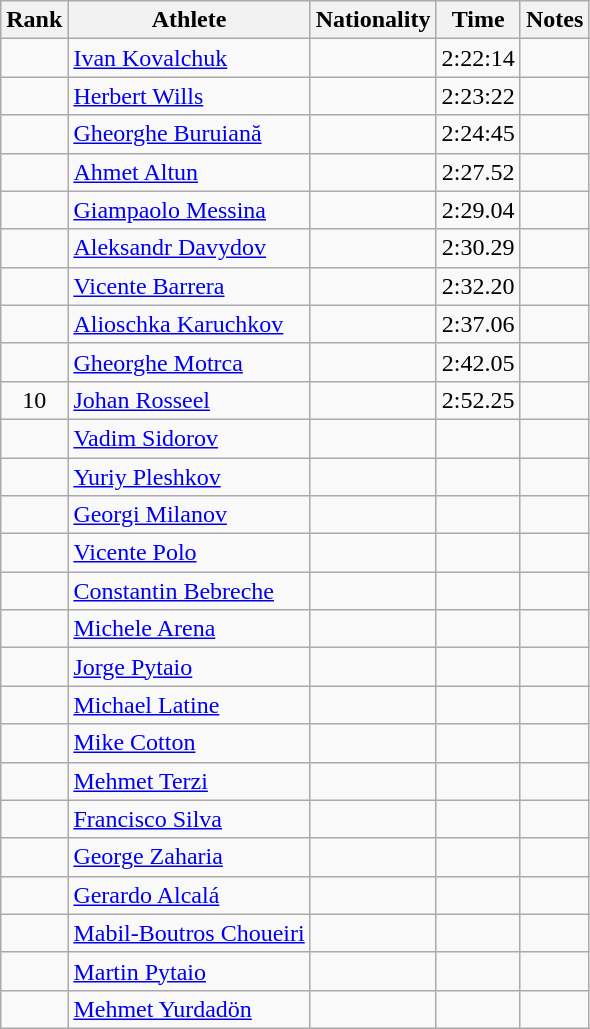<table class="wikitable sortable" style="text-align:center">
<tr>
<th>Rank</th>
<th>Athlete</th>
<th>Nationality</th>
<th>Time</th>
<th>Notes</th>
</tr>
<tr>
<td></td>
<td align=left><a href='#'>Ivan Kovalchuk</a></td>
<td align=left></td>
<td>2:22:14</td>
<td></td>
</tr>
<tr>
<td></td>
<td align=left><a href='#'>Herbert Wills</a></td>
<td align=left></td>
<td>2:23:22</td>
<td></td>
</tr>
<tr>
<td></td>
<td align=left><a href='#'>Gheorghe Buruiană</a></td>
<td align=left></td>
<td>2:24:45</td>
<td></td>
</tr>
<tr>
<td></td>
<td align=left><a href='#'>Ahmet Altun</a></td>
<td align=left></td>
<td>2:27.52</td>
<td></td>
</tr>
<tr>
<td></td>
<td align=left><a href='#'>Giampaolo Messina</a></td>
<td align=left></td>
<td>2:29.04</td>
<td></td>
</tr>
<tr>
<td></td>
<td align=left><a href='#'>Aleksandr Davydov</a></td>
<td align=left></td>
<td>2:30.29</td>
<td></td>
</tr>
<tr>
<td></td>
<td align=left><a href='#'>Vicente Barrera</a></td>
<td align=left></td>
<td>2:32.20</td>
<td></td>
</tr>
<tr>
<td></td>
<td align=left><a href='#'>Alioschka Karuchkov</a></td>
<td align=left></td>
<td>2:37.06</td>
<td></td>
</tr>
<tr>
<td></td>
<td align=left><a href='#'>Gheorghe Motrca</a></td>
<td align=left></td>
<td>2:42.05</td>
<td></td>
</tr>
<tr>
<td>10</td>
<td align=left><a href='#'>Johan Rosseel</a></td>
<td align=left></td>
<td>2:52.25</td>
<td></td>
</tr>
<tr>
<td></td>
<td align=left><a href='#'>Vadim Sidorov</a></td>
<td align=left></td>
<td></td>
<td></td>
</tr>
<tr>
<td></td>
<td align=left><a href='#'>Yuriy Pleshkov</a></td>
<td align=left></td>
<td></td>
<td></td>
</tr>
<tr>
<td></td>
<td align=left><a href='#'>Georgi Milanov</a></td>
<td align=left></td>
<td></td>
<td></td>
</tr>
<tr>
<td></td>
<td align=left><a href='#'>Vicente Polo</a></td>
<td align=left></td>
<td></td>
<td></td>
</tr>
<tr>
<td></td>
<td align=left><a href='#'>Constantin Bebreche</a></td>
<td align=left></td>
<td></td>
<td></td>
</tr>
<tr>
<td></td>
<td align=left><a href='#'>Michele Arena</a></td>
<td align=left></td>
<td></td>
<td></td>
</tr>
<tr>
<td></td>
<td align=left><a href='#'>Jorge Pytaio</a></td>
<td align=left></td>
<td></td>
<td></td>
</tr>
<tr>
<td></td>
<td align=left><a href='#'>Michael Latine</a></td>
<td align=left></td>
<td></td>
<td></td>
</tr>
<tr>
<td></td>
<td align=left><a href='#'>Mike Cotton</a></td>
<td align=left></td>
<td></td>
<td></td>
</tr>
<tr>
<td></td>
<td align=left><a href='#'>Mehmet Terzi</a></td>
<td align=left></td>
<td></td>
<td></td>
</tr>
<tr>
<td></td>
<td align=left><a href='#'>Francisco Silva</a></td>
<td align=left></td>
<td></td>
<td></td>
</tr>
<tr>
<td></td>
<td align=left><a href='#'>George Zaharia</a></td>
<td align=left></td>
<td></td>
<td></td>
</tr>
<tr>
<td></td>
<td align=left><a href='#'>Gerardo Alcalá</a></td>
<td align=left></td>
<td></td>
<td></td>
</tr>
<tr>
<td></td>
<td align=left><a href='#'>Mabil-Boutros Choueiri</a></td>
<td align=left></td>
<td></td>
<td></td>
</tr>
<tr>
<td></td>
<td align=left><a href='#'>Martin Pytaio</a></td>
<td align=left></td>
<td></td>
<td></td>
</tr>
<tr>
<td></td>
<td align=left><a href='#'>Mehmet Yurdadön</a></td>
<td align=left></td>
<td></td>
<td></td>
</tr>
</table>
